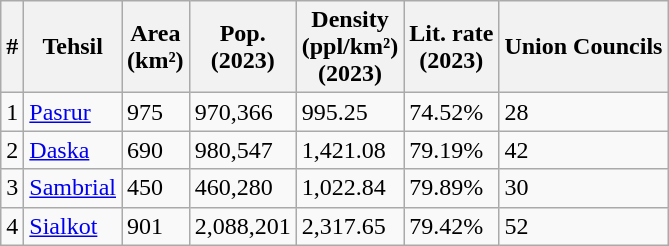<table class="wikitable sortable">
<tr>
<th>#</th>
<th>Tehsil</th>
<th>Area<br>(km²)</th>
<th>Pop.<br>(2023)</th>
<th>Density<br>(ppl/km²)<br>(2023)</th>
<th>Lit. rate<br>(2023)</th>
<th>Union Councils</th>
</tr>
<tr>
<td>1</td>
<td><a href='#'>Pasrur</a></td>
<td>975</td>
<td>970,366</td>
<td>995.25</td>
<td>74.52%</td>
<td>28</td>
</tr>
<tr>
<td>2</td>
<td><a href='#'>Daska</a></td>
<td>690</td>
<td>980,547</td>
<td>1,421.08</td>
<td>79.19%</td>
<td>42</td>
</tr>
<tr>
<td>3</td>
<td><a href='#'>Sambrial</a></td>
<td>450</td>
<td>460,280</td>
<td>1,022.84</td>
<td>79.89%</td>
<td>30</td>
</tr>
<tr>
<td>4</td>
<td><a href='#'>Sialkot</a></td>
<td>901</td>
<td>2,088,201</td>
<td>2,317.65</td>
<td>79.42%</td>
<td>52</td>
</tr>
</table>
